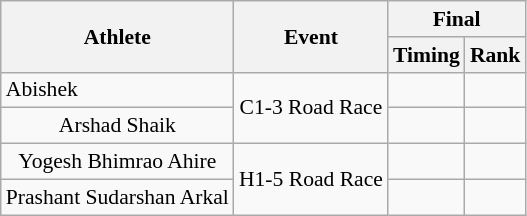<table class="wikitable" style="text-align:center; font-size:90%">
<tr>
<th rowspan="2">Athlete</th>
<th rowspan="2">Event</th>
<th colspan="2">Final</th>
</tr>
<tr>
<th>Timing</th>
<th>Rank</th>
</tr>
<tr>
<td align="left">Abishek</td>
<td rowspan="2">C1-3 Road Race</td>
<td></td>
<td></td>
</tr>
<tr>
<td>Arshad Shaik</td>
<td></td>
<td></td>
</tr>
<tr>
<td>Yogesh Bhimrao Ahire</td>
<td rowspan="2">H1-5 Road Race</td>
<td></td>
<td></td>
</tr>
<tr>
<td>Prashant Sudarshan Arkal</td>
<td></td>
<td></td>
</tr>
</table>
